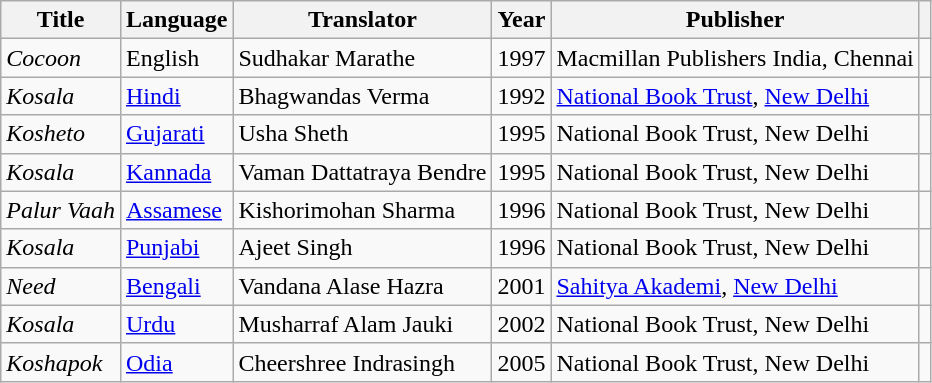<table class="wikitable">
<tr>
<th>Title</th>
<th>Language</th>
<th>Translator</th>
<th>Year</th>
<th>Publisher</th>
<th></th>
</tr>
<tr>
<td><em>Cocoon</em></td>
<td>English</td>
<td>Sudhakar Marathe</td>
<td>1997</td>
<td>Macmillan Publishers India, Chennai</td>
<td></td>
</tr>
<tr>
<td><em>Kosala</em></td>
<td><a href='#'>Hindi</a></td>
<td>Bhagwandas Verma</td>
<td>1992</td>
<td><a href='#'>National Book Trust</a>, <a href='#'>New Delhi</a></td>
<td></td>
</tr>
<tr>
<td><em>Kosheto</em></td>
<td><a href='#'>Gujarati</a></td>
<td>Usha Sheth</td>
<td>1995</td>
<td>National Book Trust, New Delhi</td>
<td></td>
</tr>
<tr>
<td><em>Kosala</em></td>
<td><a href='#'>Kannada</a></td>
<td>Vaman Dattatraya Bendre</td>
<td>1995</td>
<td>National Book Trust, New Delhi</td>
<td></td>
</tr>
<tr>
<td><em>Palur Vaah</em></td>
<td><a href='#'>Assamese</a></td>
<td>Kishorimohan Sharma</td>
<td>1996</td>
<td>National Book Trust, New Delhi</td>
<td></td>
</tr>
<tr>
<td><em>Kosala</em></td>
<td><a href='#'>Punjabi</a></td>
<td>Ajeet Singh</td>
<td>1996</td>
<td>National Book Trust, New Delhi</td>
<td></td>
</tr>
<tr>
<td><em>Need</em></td>
<td><a href='#'>Bengali</a></td>
<td>Vandana Alase Hazra</td>
<td>2001</td>
<td><a href='#'>Sahitya Akademi</a>, <a href='#'>New Delhi</a></td>
<td></td>
</tr>
<tr>
<td><em>Kosala</em></td>
<td><a href='#'>Urdu</a></td>
<td>Musharraf Alam Jauki</td>
<td>2002</td>
<td>National Book Trust, New Delhi</td>
<td></td>
</tr>
<tr>
<td><em>Koshapok</em></td>
<td><a href='#'>Odia</a></td>
<td>Cheershree Indrasingh</td>
<td>2005</td>
<td>National Book Trust, New Delhi</td>
<td></td>
</tr>
</table>
